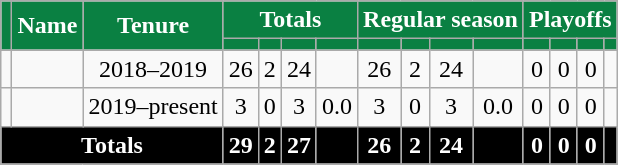<table class="wikitable sortable" style="clear:both; margin:1.5em auto; text-align:center;">
<tr>
<th style="background:#0A8042; color:white;" rowspan="2"></th>
<th style="background:#0A8042; color:white;" rowspan="2">Name</th>
<th style="background:#0A8042; color:white;" rowspan="2">Tenure</th>
<th style="background:#0A8042; color:white;" colspan="4">Totals</th>
<th style="background:#0A8042; color:white;" colspan="4">Regular season</th>
<th style="background:#0A8042; color:white;" colspan="4">Playoffs</th>
</tr>
<tr>
<th style="background:#0A8042; color:white;"></th>
<th style="background:#0A8042; color:white;"></th>
<th style="background:#0A8042; color:white;"></th>
<th style="background:#0A8042; color:white;"></th>
<th style="background:#0A8042; color:white;"></th>
<th style="background:#0A8042; color:white;"></th>
<th style="background:#0A8042; color:white;"></th>
<th style="background:#0A8042; color:white;"></th>
<th style="background:#0A8042; color:white;"></th>
<th style="background:#0A8042; color:white;"></th>
<th style="background:#0A8042; color:white;"></th>
<th style="background:#0A8042; color:white;"></th>
</tr>
<tr>
<td></td>
<td></td>
<td>2018–2019</td>
<td>26</td>
<td>2</td>
<td>24</td>
<td></td>
<td>26</td>
<td>2</td>
<td>24</td>
<td></td>
<td>0</td>
<td>0</td>
<td>0</td>
<td></td>
</tr>
<tr>
<td></td>
<td></td>
<td>2019–present</td>
<td>3</td>
<td>0</td>
<td>3</td>
<td>0.0</td>
<td>3</td>
<td>0</td>
<td>3</td>
<td>0.0</td>
<td>0</td>
<td>0</td>
<td>0</td>
<td></td>
</tr>
<tr>
<th style="background:#000000; color:white;" colspan="3">Totals</th>
<th style="background:#000000; color:white;">29</th>
<th style="background:#000000; color:white;">2</th>
<th style="background:#000000; color:white;">27</th>
<th style="background:#000000; color:white;"></th>
<th style="background:#000000; color:white;">26</th>
<th style="background:#000000; color:white;">2</th>
<th style="background:#000000; color:white;">24</th>
<th style="background:#000000; color:white;"></th>
<th style="background:#000000; color:white;">0</th>
<th style="background:#000000; color:white;">0</th>
<th style="background:#000000; color:white;">0</th>
<th style="background:#000000; color:white;"></th>
</tr>
</table>
